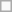<table class=wikitable>
<tr>
<td> </td>
</tr>
</table>
